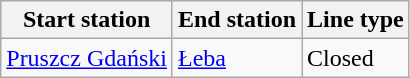<table class="wikitable">
<tr>
<th>Start station</th>
<th>End station</th>
<th>Line type</th>
</tr>
<tr>
<td><a href='#'>Pruszcz Gdański</a></td>
<td><a href='#'>Łeba</a></td>
<td>Closed</td>
</tr>
</table>
